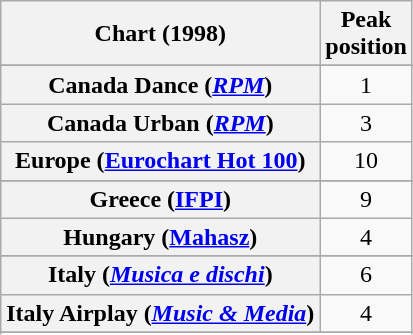<table class="wikitable sortable plainrowheaders" style="text-align:center">
<tr>
<th>Chart (1998)</th>
<th>Peak<br>position</th>
</tr>
<tr>
</tr>
<tr>
</tr>
<tr>
</tr>
<tr>
</tr>
<tr>
</tr>
<tr>
<th scope="row">Canada Dance (<em><a href='#'>RPM</a></em>)</th>
<td>1</td>
</tr>
<tr>
<th scope="row">Canada Urban (<em><a href='#'>RPM</a></em>)</th>
<td>3</td>
</tr>
<tr>
<th scope="row">Europe (<a href='#'>Eurochart Hot 100</a>)</th>
<td>10</td>
</tr>
<tr>
</tr>
<tr>
</tr>
<tr>
</tr>
<tr>
<th scope="row">Greece (<a href='#'>IFPI</a>)</th>
<td>9</td>
</tr>
<tr>
<th scope="row">Hungary (<a href='#'>Mahasz</a>)</th>
<td>4</td>
</tr>
<tr>
</tr>
<tr>
<th scope="row">Italy (<em><a href='#'>Musica e dischi</a></em>)</th>
<td>6</td>
</tr>
<tr>
<th scope="row">Italy Airplay (<em><a href='#'>Music & Media</a></em>)</th>
<td>4</td>
</tr>
<tr>
</tr>
<tr>
</tr>
<tr>
</tr>
<tr>
</tr>
<tr>
</tr>
<tr>
</tr>
<tr>
</tr>
<tr>
</tr>
<tr>
</tr>
<tr>
</tr>
<tr>
</tr>
<tr>
</tr>
<tr>
</tr>
<tr>
</tr>
<tr>
</tr>
</table>
